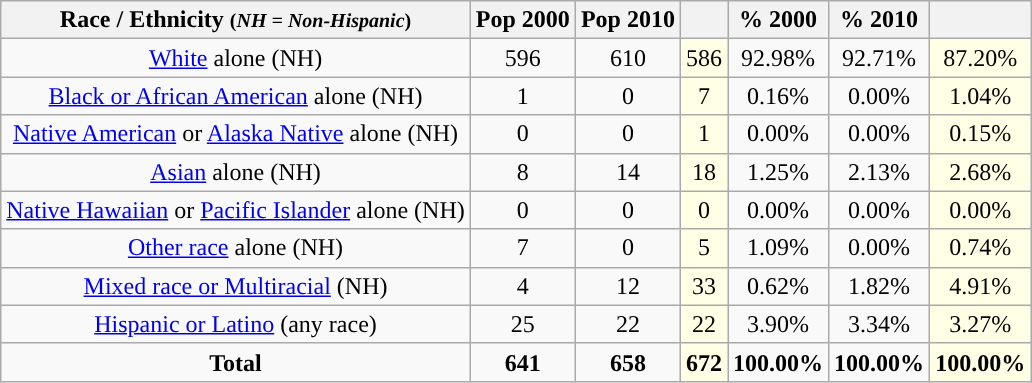<table class="wikitable" style="text-align:center;">
<tr>
<th>Race / Ethnicity <small>(<em>NH = Non-Hispanic</em>)</small></th>
<th>Pop 2000</th>
<th>Pop 2010</th>
<th></th>
<th>% 2000</th>
<th>% 2010</th>
<th></th>
</tr>
<tr>
<td><a href='#'>White</a> alone (NH)</td>
<td>596</td>
<td>610</td>
<td style='background: #ffffe6;'>586</td>
<td>92.98%</td>
<td>92.71%</td>
<td style='background: #ffffe6;'>87.20%</td>
</tr>
<tr>
<td><a href='#'>Black or African American</a> alone (NH)</td>
<td>1</td>
<td>0</td>
<td style='background: #ffffe6;'>7</td>
<td>0.16%</td>
<td>0.00%</td>
<td style='background: #ffffe6;'>1.04%</td>
</tr>
<tr>
<td><a href='#'>Native American</a> or <a href='#'>Alaska Native</a> alone (NH)</td>
<td>0</td>
<td>0</td>
<td style='background: #ffffe6;'>1</td>
<td>0.00%</td>
<td>0.00%</td>
<td style='background: #ffffe6;'>0.15%</td>
</tr>
<tr>
<td><a href='#'>Asian</a> alone (NH)</td>
<td>8</td>
<td>14</td>
<td style='background: #ffffe6;'>18</td>
<td>1.25%</td>
<td>2.13%</td>
<td style='background: #ffffe6;'>2.68%</td>
</tr>
<tr>
<td><a href='#'>Native Hawaiian</a> or <a href='#'>Pacific Islander</a> alone (NH)</td>
<td>0</td>
<td>0</td>
<td style='background: #ffffe6;'>0</td>
<td>0.00%</td>
<td>0.00%</td>
<td style='background: #ffffe6;'>0.00%</td>
</tr>
<tr>
<td><a href='#'>Other race</a> alone (NH)</td>
<td>7</td>
<td>0</td>
<td style='background: #ffffe6;'>5</td>
<td>1.09%</td>
<td>0.00%</td>
<td style='background: #ffffe6;'>0.74%</td>
</tr>
<tr>
<td><a href='#'>Mixed race or Multiracial</a> (NH)</td>
<td>4</td>
<td>12</td>
<td style='background: #ffffe6;'>33</td>
<td>0.62%</td>
<td>1.82%</td>
<td style='background: #ffffe6;'>4.91%</td>
</tr>
<tr>
<td><a href='#'>Hispanic or Latino</a> (any race)</td>
<td>25</td>
<td>22</td>
<td style='background: #ffffe6;'>22</td>
<td>3.90%</td>
<td>3.34%</td>
<td style='background: #ffffe6;'>3.27%</td>
</tr>
<tr>
<td><strong>Total</strong></td>
<td><strong>641</strong></td>
<td><strong>658</strong></td>
<td style='background: #ffffe6;'><strong>672</strong></td>
<td><strong>100.00%</strong></td>
<td><strong>100.00%</strong></td>
<td style='background: #ffffe6;'><strong>100.00%</strong></td>
</tr>
</table>
